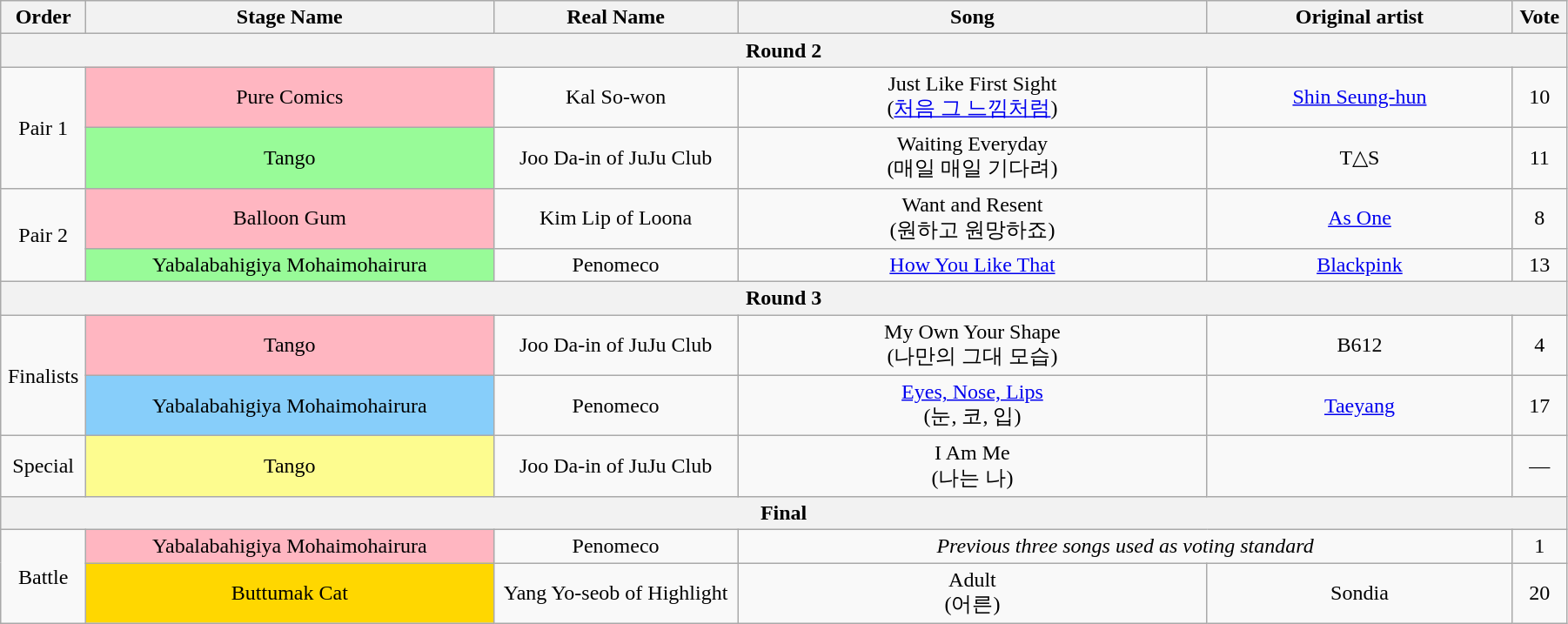<table class="wikitable" style="text-align:center; width:95%;">
<tr>
<th style="width:1%;">Order</th>
<th style="width:20%;">Stage Name</th>
<th style="width:12%;">Real Name</th>
<th style="width:23%;">Song</th>
<th style="width:15%;">Original artist</th>
<th style="width:1%;">Vote</th>
</tr>
<tr>
<th colspan=6>Round 2</th>
</tr>
<tr>
<td rowspan=2>Pair 1</td>
<td bgcolor="lightpink">Pure Comics</td>
<td>Kal So-won</td>
<td>Just Like First Sight<br>(<a href='#'>처음 그 느낌처럼</a>)</td>
<td><a href='#'>Shin Seung-hun</a></td>
<td>10</td>
</tr>
<tr>
<td bgcolor="palegreen">Tango</td>
<td>Joo Da-in of JuJu Club</td>
<td>Waiting Everyday<br>(매일 매일 기다려)</td>
<td>T△S</td>
<td>11</td>
</tr>
<tr>
<td rowspan=2>Pair 2</td>
<td bgcolor="lightpink">Balloon Gum</td>
<td>Kim Lip of Loona</td>
<td>Want and Resent<br>(원하고 원망하죠)</td>
<td><a href='#'>As One</a></td>
<td>8</td>
</tr>
<tr>
<td bgcolor="palegreen">Yabalabahigiya Mohaimohairura</td>
<td>Penomeco</td>
<td><a href='#'>How You Like That</a></td>
<td><a href='#'>Blackpink</a></td>
<td>13</td>
</tr>
<tr>
<th colspan=6>Round 3</th>
</tr>
<tr>
<td rowspan=2>Finalists</td>
<td bgcolor="lightpink">Tango</td>
<td>Joo Da-in of JuJu Club</td>
<td>My Own Your Shape<br>(나만의 그대 모습)</td>
<td>B612</td>
<td>4</td>
</tr>
<tr>
<td bgcolor="lightskyblue">Yabalabahigiya Mohaimohairura</td>
<td>Penomeco</td>
<td><a href='#'>Eyes, Nose, Lips</a><br>(눈, 코, 입)</td>
<td><a href='#'>Taeyang</a></td>
<td>17</td>
</tr>
<tr>
<td>Special</td>
<td bgcolor="#FDFC8F">Tango</td>
<td>Joo Da-in of JuJu Club</td>
<td>I Am Me<br>(나는 나)</td>
<td></td>
<td>—</td>
</tr>
<tr>
<th colspan=6>Final</th>
</tr>
<tr>
<td rowspan=2>Battle</td>
<td bgcolor="lightpink">Yabalabahigiya Mohaimohairura</td>
<td>Penomeco</td>
<td colspan=2><em>Previous three songs used as voting standard</em></td>
<td>1</td>
</tr>
<tr>
<td bgcolor="gold">Buttumak Cat</td>
<td>Yang Yo-seob of Highlight</td>
<td>Adult <br>(어른)</td>
<td>Sondia</td>
<td>20</td>
</tr>
</table>
